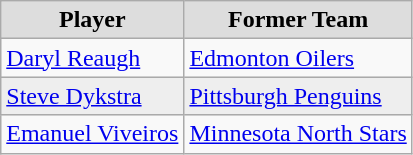<table class="wikitable">
<tr style="text-align:center; background:#ddd;">
<td><strong>Player</strong></td>
<td><strong>Former Team</strong></td>
</tr>
<tr>
<td><a href='#'>Daryl Reaugh</a></td>
<td><a href='#'>Edmonton Oilers</a></td>
</tr>
<tr style="background:#eee;">
<td><a href='#'>Steve Dykstra</a></td>
<td><a href='#'>Pittsburgh Penguins</a></td>
</tr>
<tr>
<td><a href='#'>Emanuel Viveiros</a></td>
<td><a href='#'>Minnesota North Stars</a></td>
</tr>
</table>
